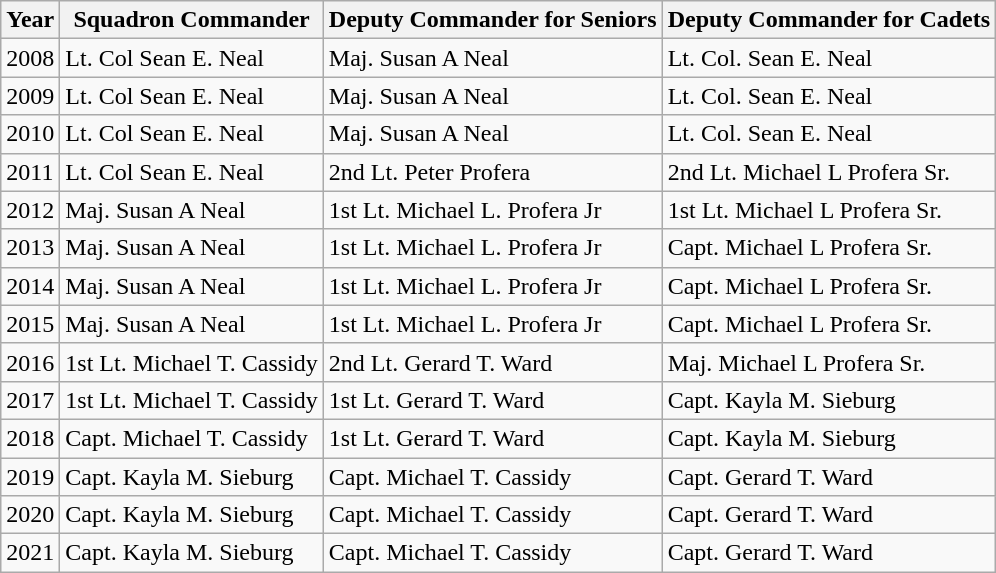<table class="wikitable">
<tr>
<th>Year</th>
<th>Squadron Commander</th>
<th>Deputy Commander for Seniors</th>
<th>Deputy Commander for Cadets</th>
</tr>
<tr>
<td>2008</td>
<td>Lt. Col Sean E. Neal</td>
<td>Maj. Susan A Neal</td>
<td>Lt. Col. Sean E. Neal</td>
</tr>
<tr>
<td>2009</td>
<td>Lt. Col Sean E. Neal</td>
<td>Maj. Susan A Neal</td>
<td>Lt. Col. Sean E. Neal</td>
</tr>
<tr>
<td>2010</td>
<td>Lt. Col Sean E. Neal</td>
<td>Maj. Susan A Neal</td>
<td>Lt. Col. Sean E. Neal</td>
</tr>
<tr>
<td>2011</td>
<td>Lt. Col Sean E. Neal</td>
<td>2nd Lt. Peter Profera</td>
<td>2nd Lt. Michael L Profera Sr.</td>
</tr>
<tr>
<td>2012</td>
<td>Maj. Susan A Neal</td>
<td>1st Lt. Michael L. Profera Jr</td>
<td>1st Lt. Michael L Profera Sr.</td>
</tr>
<tr>
<td>2013</td>
<td>Maj. Susan A Neal</td>
<td>1st Lt. Michael L. Profera Jr</td>
<td>Capt. Michael L Profera Sr.</td>
</tr>
<tr>
<td>2014</td>
<td>Maj. Susan A Neal</td>
<td>1st Lt. Michael L. Profera Jr</td>
<td>Capt. Michael L Profera Sr.</td>
</tr>
<tr>
<td>2015</td>
<td>Maj. Susan A Neal</td>
<td>1st Lt. Michael L. Profera Jr</td>
<td>Capt. Michael L Profera Sr.</td>
</tr>
<tr>
<td>2016</td>
<td>1st Lt. Michael T. Cassidy</td>
<td>2nd Lt. Gerard T. Ward</td>
<td>Maj. Michael L Profera Sr.</td>
</tr>
<tr>
<td>2017</td>
<td>1st Lt. Michael T. Cassidy</td>
<td>1st Lt. Gerard T. Ward</td>
<td>Capt. Kayla M. Sieburg</td>
</tr>
<tr>
<td>2018</td>
<td>Capt. Michael T. Cassidy</td>
<td>1st Lt. Gerard T. Ward</td>
<td>Capt. Kayla M. Sieburg</td>
</tr>
<tr>
<td>2019</td>
<td>Capt. Kayla M. Sieburg</td>
<td>Capt. Michael T. Cassidy</td>
<td>Capt. Gerard T. Ward</td>
</tr>
<tr>
<td>2020</td>
<td>Capt. Kayla M. Sieburg</td>
<td>Capt. Michael T. Cassidy</td>
<td>Capt. Gerard T. Ward</td>
</tr>
<tr>
<td>2021</td>
<td>Capt. Kayla M. Sieburg</td>
<td>Capt. Michael T. Cassidy</td>
<td>Capt. Gerard T. Ward</td>
</tr>
</table>
